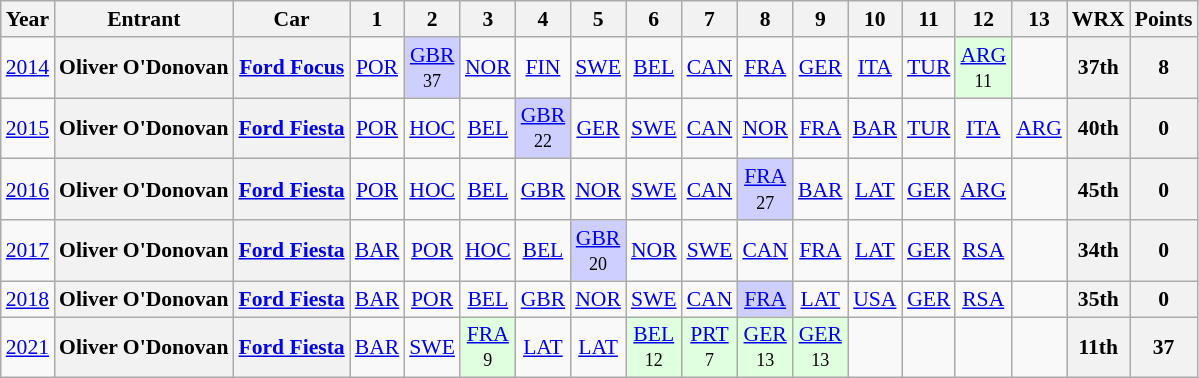<table class="wikitable" border="1" style="text-align:center; font-size:90%;">
<tr valign="top">
<th>Year</th>
<th>Entrant</th>
<th>Car</th>
<th>1</th>
<th>2</th>
<th>3</th>
<th>4</th>
<th>5</th>
<th>6</th>
<th>7</th>
<th>8</th>
<th>9</th>
<th>10</th>
<th>11</th>
<th>12</th>
<th>13</th>
<th>WRX</th>
<th>Points</th>
</tr>
<tr>
<td><a href='#'>2014</a></td>
<th>Oliver O'Donovan</th>
<th><a href='#'>Ford Focus</a></th>
<td><a href='#'>POR</a></td>
<td style="background:#cfcfff;"><a href='#'>GBR</a><br><small>37</small></td>
<td><a href='#'>NOR</a></td>
<td><a href='#'>FIN</a></td>
<td><a href='#'>SWE</a></td>
<td><a href='#'>BEL</a></td>
<td><a href='#'>CAN</a></td>
<td><a href='#'>FRA</a></td>
<td><a href='#'>GER</a></td>
<td><a href='#'>ITA</a></td>
<td><a href='#'>TUR</a></td>
<td style="background:#dfffdf;"><a href='#'>ARG</a><br><small>11</small></td>
<td></td>
<th>37th</th>
<th>8</th>
</tr>
<tr>
<td><a href='#'>2015</a></td>
<th>Oliver O'Donovan</th>
<th><a href='#'>Ford Fiesta</a></th>
<td><a href='#'>POR</a></td>
<td><a href='#'>HOC</a></td>
<td><a href='#'>BEL</a></td>
<td style="background:#cfcfff;"><a href='#'>GBR</a><br><small>22</small></td>
<td><a href='#'>GER</a></td>
<td><a href='#'>SWE</a></td>
<td><a href='#'>CAN</a></td>
<td><a href='#'>NOR</a></td>
<td><a href='#'>FRA</a></td>
<td><a href='#'>BAR</a></td>
<td><a href='#'>TUR</a></td>
<td><a href='#'>ITA</a></td>
<td><a href='#'>ARG</a></td>
<th>40th</th>
<th>0</th>
</tr>
<tr>
<td><a href='#'>2016</a></td>
<th>Oliver O'Donovan</th>
<th><a href='#'>Ford Fiesta</a></th>
<td><a href='#'>POR</a><br><small></small></td>
<td><a href='#'>HOC</a><br><small></small></td>
<td><a href='#'>BEL</a><br><small></small></td>
<td><a href='#'>GBR</a><br><small></small></td>
<td><a href='#'>NOR</a><br><small></small></td>
<td><a href='#'>SWE</a><br><small></small></td>
<td><a href='#'>CAN</a><br><small></small></td>
<td style="background:#cfcfff;"><a href='#'>FRA</a><br><small>27</small></td>
<td><a href='#'>BAR</a><br><small></small></td>
<td><a href='#'>LAT</a><br><small></small></td>
<td><a href='#'>GER</a><br><small></small></td>
<td><a href='#'>ARG</a><br><small></small></td>
<td></td>
<th>45th</th>
<th>0</th>
</tr>
<tr>
<td><a href='#'>2017</a></td>
<th>Oliver O'Donovan</th>
<th><a href='#'>Ford Fiesta</a></th>
<td><a href='#'>BAR</a><br><small></small></td>
<td><a href='#'>POR</a><br><small></small></td>
<td><a href='#'>HOC</a><br><small></small></td>
<td><a href='#'>BEL</a><br><small></small></td>
<td style="background:#cfcfff;"><a href='#'>GBR</a><br><small>20</small></td>
<td><a href='#'>NOR</a><br><small></small></td>
<td><a href='#'>SWE</a><br><small></small></td>
<td><a href='#'>CAN</a><br><small></small></td>
<td><a href='#'>FRA</a><br><small></small></td>
<td><a href='#'>LAT</a><br><small></small></td>
<td><a href='#'>GER</a><br><small></small></td>
<td><a href='#'>RSA</a><br><small></small></td>
<td></td>
<th>34th</th>
<th>0</th>
</tr>
<tr>
<td><a href='#'>2018</a></td>
<th>Oliver O'Donovan</th>
<th><a href='#'>Ford Fiesta</a></th>
<td><a href='#'>BAR</a></td>
<td><a href='#'>POR</a></td>
<td><a href='#'>BEL</a></td>
<td><a href='#'>GBR</a></td>
<td><a href='#'>NOR</a></td>
<td><a href='#'>SWE</a></td>
<td><a href='#'>CAN</a></td>
<td style="background:#CFCFFF;"><a href='#'>FRA</a><br></td>
<td><a href='#'>LAT</a></td>
<td><a href='#'>USA</a></td>
<td><a href='#'>GER</a></td>
<td><a href='#'>RSA</a></td>
<td></td>
<th>35th</th>
<th>0</th>
</tr>
<tr>
<td><a href='#'>2021</a></td>
<th>Oliver O'Donovan</th>
<th><a href='#'>Ford Fiesta</a></th>
<td><a href='#'>BAR</a></td>
<td><a href='#'>SWE</a></td>
<td style="background:#DFFFDF;"><a href='#'>FRA</a><br><small>9</small></td>
<td><a href='#'>LAT</a></td>
<td><a href='#'>LAT</a></td>
<td style="background:#DFFFDF;"><a href='#'>BEL</a><br><small>12</small></td>
<td style="background:#DFFFDF;"><a href='#'>PRT</a><br><small>7</small></td>
<td style="background:#DFFFDF;"><a href='#'>GER</a><br><small>13</small></td>
<td style="background:#DFFFDF;"><a href='#'>GER</a><br><small>13</small></td>
<td></td>
<td></td>
<td></td>
<td></td>
<th>11th</th>
<th>37</th>
</tr>
</table>
